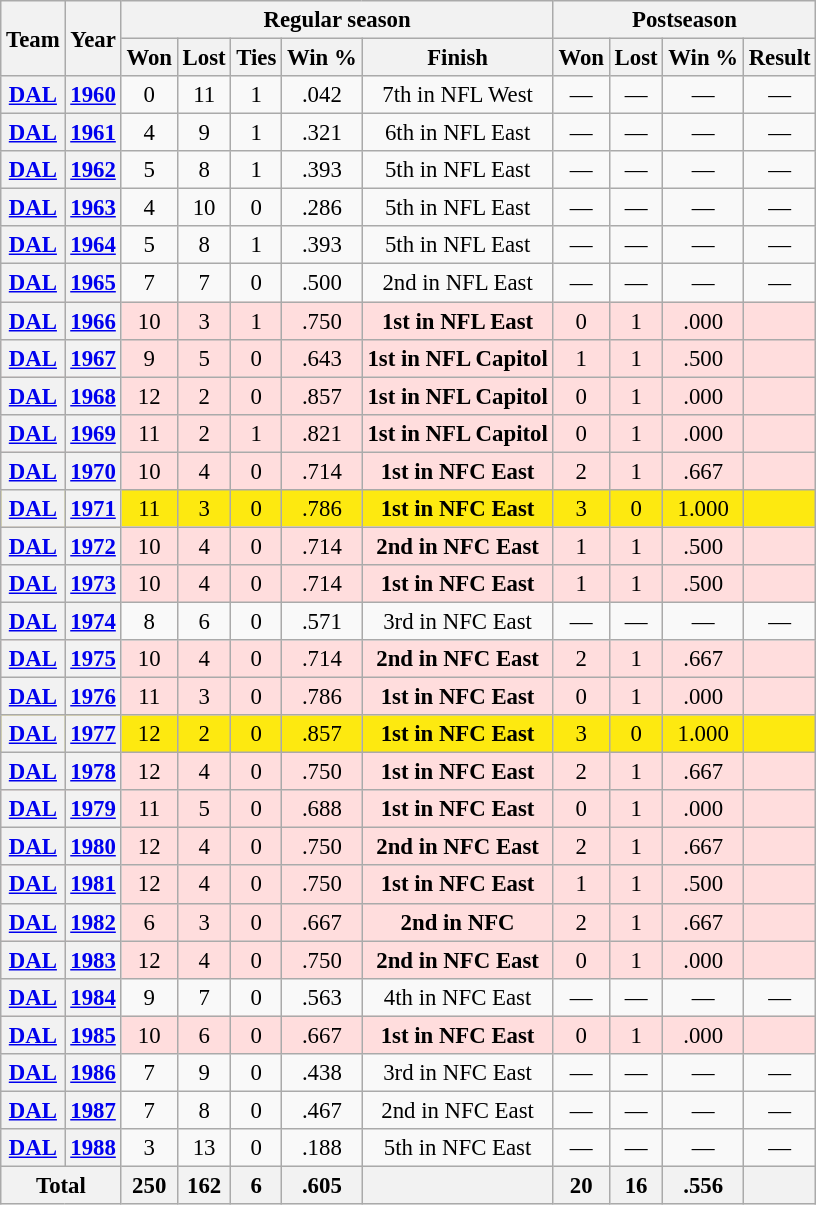<table class="wikitable" style="font-size: 95%; text-align: center;">
<tr>
<th rowspan="2">Team</th>
<th rowspan="2">Year</th>
<th colspan="5">Regular season</th>
<th colspan="4">Postseason</th>
</tr>
<tr>
<th>Won</th>
<th>Lost</th>
<th>Ties</th>
<th>Win %</th>
<th>Finish</th>
<th>Won</th>
<th>Lost</th>
<th>Win %</th>
<th>Result</th>
</tr>
<tr>
<th><a href='#'>DAL</a></th>
<th><a href='#'>1960</a></th>
<td>0</td>
<td>11</td>
<td>1</td>
<td>.042</td>
<td>7th in NFL West</td>
<td>—</td>
<td>—</td>
<td>—</td>
<td>—</td>
</tr>
<tr>
<th><a href='#'>DAL</a></th>
<th><a href='#'>1961</a></th>
<td>4</td>
<td>9</td>
<td>1</td>
<td>.321</td>
<td>6th in NFL East</td>
<td>—</td>
<td>—</td>
<td>—</td>
<td>—</td>
</tr>
<tr>
<th><a href='#'>DAL</a></th>
<th><a href='#'>1962</a></th>
<td>5</td>
<td>8</td>
<td>1</td>
<td>.393</td>
<td>5th in NFL East</td>
<td>—</td>
<td>—</td>
<td>—</td>
<td>—</td>
</tr>
<tr>
<th><a href='#'>DAL</a></th>
<th><a href='#'>1963</a></th>
<td>4</td>
<td>10</td>
<td>0</td>
<td>.286</td>
<td>5th in NFL East</td>
<td>—</td>
<td>—</td>
<td>—</td>
<td>—</td>
</tr>
<tr>
<th><a href='#'>DAL</a></th>
<th><a href='#'>1964</a></th>
<td>5</td>
<td>8</td>
<td>1</td>
<td>.393</td>
<td>5th in NFL East</td>
<td>—</td>
<td>—</td>
<td>—</td>
<td>—</td>
</tr>
<tr>
<th><a href='#'>DAL</a></th>
<th><a href='#'>1965</a></th>
<td>7</td>
<td>7</td>
<td>0</td>
<td>.500</td>
<td>2nd in NFL East</td>
<td>—</td>
<td>—</td>
<td>—</td>
<td>—</td>
</tr>
<tr style="background:#fdd;">
<th><a href='#'>DAL</a></th>
<th><a href='#'>1966</a></th>
<td>10</td>
<td>3</td>
<td>1</td>
<td>.750</td>
<td><strong>1st in NFL East</strong></td>
<td>0</td>
<td>1</td>
<td>.000</td>
<td></td>
</tr>
<tr style="background:#fdd;">
<th><a href='#'>DAL</a></th>
<th><a href='#'>1967</a></th>
<td>9</td>
<td>5</td>
<td>0</td>
<td>.643</td>
<td><strong>1st in NFL Capitol</strong></td>
<td>1</td>
<td>1</td>
<td>.500</td>
<td></td>
</tr>
<tr style="background:#fdd;">
<th><a href='#'>DAL</a></th>
<th><a href='#'>1968</a></th>
<td>12</td>
<td>2</td>
<td>0</td>
<td>.857</td>
<td><strong>1st in NFL Capitol</strong></td>
<td>0</td>
<td>1</td>
<td>.000</td>
<td></td>
</tr>
<tr style="background:#fdd;">
<th><a href='#'>DAL</a></th>
<th><a href='#'>1969</a></th>
<td>11</td>
<td>2</td>
<td>1</td>
<td>.821</td>
<td><strong>1st in NFL Capitol</strong></td>
<td>0</td>
<td>1</td>
<td>.000</td>
<td></td>
</tr>
<tr style="background:#fdd;">
<th><a href='#'>DAL</a></th>
<th><a href='#'>1970</a></th>
<td>10</td>
<td>4</td>
<td>0</td>
<td>.714</td>
<td><strong>1st in NFC East</strong></td>
<td>2</td>
<td>1</td>
<td>.667</td>
<td></td>
</tr>
<tr style="background:#FDE910;">
<th><a href='#'>DAL</a></th>
<th><a href='#'>1971</a></th>
<td>11</td>
<td>3</td>
<td>0</td>
<td>.786</td>
<td><strong>1st in NFC East</strong></td>
<td>3</td>
<td>0</td>
<td>1.000</td>
<td></td>
</tr>
<tr style="background:#fdd;">
<th><a href='#'>DAL</a></th>
<th><a href='#'>1972</a></th>
<td>10</td>
<td>4</td>
<td>0</td>
<td>.714</td>
<td><strong>2nd in NFC East</strong></td>
<td>1</td>
<td>1</td>
<td>.500</td>
<td></td>
</tr>
<tr style="background:#fdd;">
<th><a href='#'>DAL</a></th>
<th><a href='#'>1973</a></th>
<td>10</td>
<td>4</td>
<td>0</td>
<td>.714</td>
<td><strong>1st in NFC East</strong></td>
<td>1</td>
<td>1</td>
<td>.500</td>
<td></td>
</tr>
<tr>
<th><a href='#'>DAL</a></th>
<th><a href='#'>1974</a></th>
<td>8</td>
<td>6</td>
<td>0</td>
<td>.571</td>
<td>3rd in NFC East</td>
<td>—</td>
<td>—</td>
<td>—</td>
<td>—</td>
</tr>
<tr style="background:#fdd;">
<th><a href='#'>DAL</a></th>
<th><a href='#'>1975</a></th>
<td>10</td>
<td>4</td>
<td>0</td>
<td>.714</td>
<td><strong>2nd in NFC East</strong></td>
<td>2</td>
<td>1</td>
<td>.667</td>
<td></td>
</tr>
<tr style="background:#fdd;">
<th><a href='#'>DAL</a></th>
<th><a href='#'>1976</a></th>
<td>11</td>
<td>3</td>
<td>0</td>
<td>.786</td>
<td><strong>1st in NFC East</strong></td>
<td>0</td>
<td>1</td>
<td>.000</td>
<td></td>
</tr>
<tr style="background:#FDE910;">
<th><a href='#'>DAL</a></th>
<th><a href='#'>1977</a></th>
<td>12</td>
<td>2</td>
<td>0</td>
<td>.857</td>
<td><strong>1st in NFC East</strong></td>
<td>3</td>
<td>0</td>
<td>1.000</td>
<td></td>
</tr>
<tr style="background:#fdd;">
<th><a href='#'>DAL</a></th>
<th><a href='#'>1978</a></th>
<td>12</td>
<td>4</td>
<td>0</td>
<td>.750</td>
<td><strong>1st in NFC East</strong></td>
<td>2</td>
<td>1</td>
<td>.667</td>
<td></td>
</tr>
<tr style="background:#fdd;">
<th><a href='#'>DAL</a></th>
<th><a href='#'>1979</a></th>
<td>11</td>
<td>5</td>
<td>0</td>
<td>.688</td>
<td><strong>1st in NFC East</strong></td>
<td>0</td>
<td>1</td>
<td>.000</td>
<td></td>
</tr>
<tr style="background:#fdd;">
<th><a href='#'>DAL</a></th>
<th><a href='#'>1980</a></th>
<td>12</td>
<td>4</td>
<td>0</td>
<td>.750</td>
<td><strong>2nd in NFC East</strong></td>
<td>2</td>
<td>1</td>
<td>.667</td>
<td></td>
</tr>
<tr style="background:#fdd;">
<th><a href='#'>DAL</a></th>
<th><a href='#'>1981</a></th>
<td>12</td>
<td>4</td>
<td>0</td>
<td>.750</td>
<td><strong>1st in NFC East</strong></td>
<td>1</td>
<td>1</td>
<td>.500</td>
<td></td>
</tr>
<tr style="background:#fdd;">
<th><a href='#'>DAL</a></th>
<th><a href='#'>1982</a></th>
<td>6</td>
<td>3</td>
<td>0</td>
<td>.667</td>
<td><strong>2nd in NFC</strong></td>
<td>2</td>
<td>1</td>
<td>.667</td>
<td></td>
</tr>
<tr style="background:#fdd;">
<th><a href='#'>DAL</a></th>
<th><a href='#'>1983</a></th>
<td>12</td>
<td>4</td>
<td>0</td>
<td>.750</td>
<td><strong>2nd in NFC East</strong></td>
<td>0</td>
<td>1</td>
<td>.000</td>
<td></td>
</tr>
<tr>
<th><a href='#'>DAL</a></th>
<th><a href='#'>1984</a></th>
<td>9</td>
<td>7</td>
<td>0</td>
<td>.563</td>
<td>4th in NFC East</td>
<td>—</td>
<td>—</td>
<td>—</td>
<td>—</td>
</tr>
<tr ! style="background:#fdd;">
<th><a href='#'>DAL</a></th>
<th><a href='#'>1985</a></th>
<td>10</td>
<td>6</td>
<td>0</td>
<td>.667</td>
<td><strong>1st in NFC East</strong></td>
<td>0</td>
<td>1</td>
<td>.000</td>
<td></td>
</tr>
<tr>
<th><a href='#'>DAL</a></th>
<th><a href='#'>1986</a></th>
<td>7</td>
<td>9</td>
<td>0</td>
<td>.438</td>
<td>3rd in NFC East</td>
<td>—</td>
<td>—</td>
<td>—</td>
<td>—</td>
</tr>
<tr>
<th><a href='#'>DAL</a></th>
<th><a href='#'>1987</a></th>
<td>7</td>
<td>8</td>
<td>0</td>
<td>.467</td>
<td>2nd in NFC East</td>
<td>—</td>
<td>—</td>
<td>—</td>
<td>—</td>
</tr>
<tr>
<th><a href='#'>DAL</a></th>
<th><a href='#'>1988</a></th>
<td>3</td>
<td>13</td>
<td>0</td>
<td>.188</td>
<td>5th in NFC East</td>
<td>—</td>
<td>—</td>
<td>—</td>
<td>—</td>
</tr>
<tr>
<th colspan="2">Total</th>
<th>250</th>
<th>162</th>
<th>6</th>
<th>.605</th>
<th></th>
<th>20</th>
<th>16</th>
<th>.556</th>
<th></th>
</tr>
</table>
